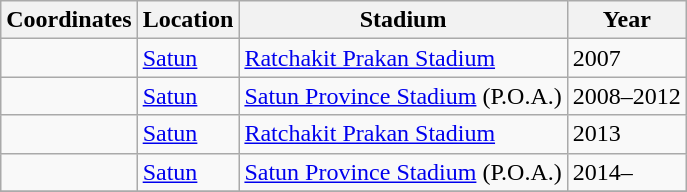<table class="wikitable sortable">
<tr>
<th>Coordinates</th>
<th>Location</th>
<th>Stadium</th>
<th>Year</th>
</tr>
<tr>
<td></td>
<td><a href='#'>Satun</a></td>
<td><a href='#'>Ratchakit Prakan Stadium</a></td>
<td>2007</td>
</tr>
<tr>
<td></td>
<td><a href='#'>Satun</a></td>
<td><a href='#'>Satun Province Stadium</a> (P.O.A.)</td>
<td>2008–2012</td>
</tr>
<tr>
<td></td>
<td><a href='#'>Satun</a></td>
<td><a href='#'>Ratchakit Prakan Stadium</a></td>
<td>2013</td>
</tr>
<tr>
<td></td>
<td><a href='#'>Satun</a></td>
<td><a href='#'>Satun Province Stadium</a> (P.O.A.)</td>
<td>2014–</td>
</tr>
<tr>
</tr>
</table>
